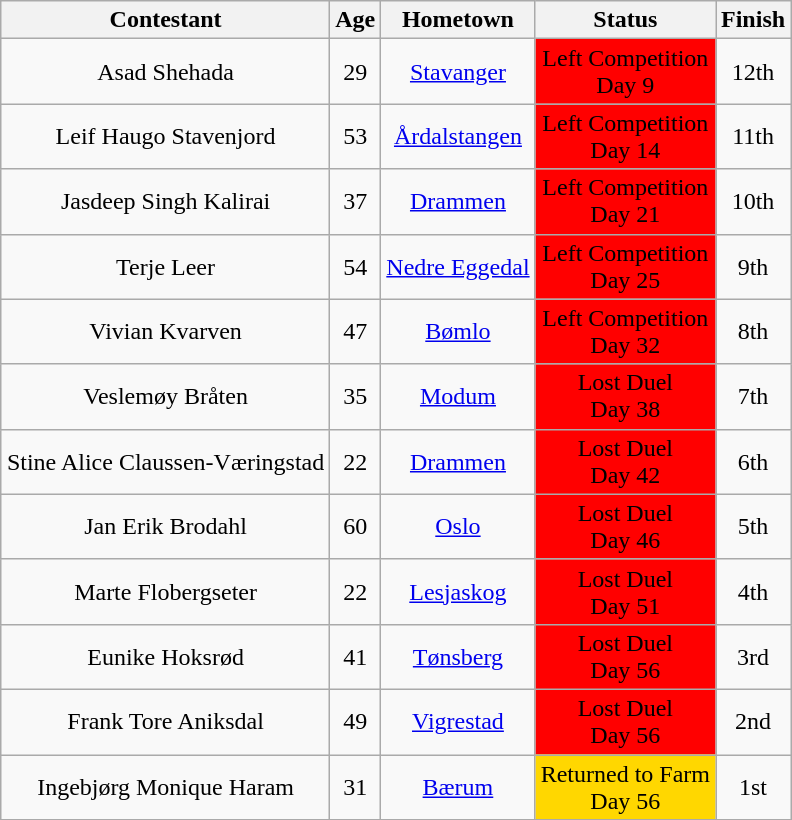<table class="wikitable sortable" style="margin:auto; text-align:center">
<tr>
<th>Contestant</th>
<th>Age</th>
<th>Hometown</th>
<th>Status</th>
<th>Finish</th>
</tr>
<tr>
<td>Asad Shehada</td>
<td>29</td>
<td><a href='#'>Stavanger</a></td>
<td style="background:#ff0000;">Left Competition<br>Day 9</td>
<td>12th</td>
</tr>
<tr>
<td>Leif Haugo Stavenjord</td>
<td>53</td>
<td><a href='#'>Årdalstangen</a></td>
<td style="background:#ff0000;">Left Competition<br>Day 14</td>
<td>11th</td>
</tr>
<tr>
<td>Jasdeep Singh Kalirai</td>
<td>37</td>
<td><a href='#'>Drammen</a></td>
<td style="background:#ff0000;">Left Competition<br>Day 21</td>
<td>10th</td>
</tr>
<tr>
<td>Terje Leer</td>
<td>54</td>
<td><a href='#'>Nedre Eggedal</a></td>
<td style="background:#ff0000;">Left Competition<br>Day 25</td>
<td>9th</td>
</tr>
<tr>
<td>Vivian Kvarven</td>
<td>47</td>
<td><a href='#'>Bømlo</a></td>
<td style="background:#ff0000;">Left Competition<br>Day 32</td>
<td>8th</td>
</tr>
<tr>
<td>Veslemøy Bråten</td>
<td>35</td>
<td><a href='#'>Modum</a></td>
<td style="background:#ff0000;">Lost Duel<br>Day 38</td>
<td>7th</td>
</tr>
<tr>
<td>Stine Alice Claussen-Væringstad</td>
<td>22</td>
<td><a href='#'>Drammen</a></td>
<td style="background:#ff0000;">Lost Duel<br>Day 42</td>
<td>6th</td>
</tr>
<tr>
<td>Jan Erik Brodahl</td>
<td>60</td>
<td><a href='#'>Oslo</a></td>
<td style="background:#ff0000;">Lost Duel<br>Day 46</td>
<td>5th</td>
</tr>
<tr>
<td>Marte Flobergseter</td>
<td>22</td>
<td><a href='#'>Lesjaskog</a></td>
<td style="background:#ff0000;">Lost Duel<br>Day 51</td>
<td>4th</td>
</tr>
<tr>
<td>Eunike Hoksrød</td>
<td>41</td>
<td><a href='#'>Tønsberg</a></td>
<td style="background:#ff0000;">Lost Duel<br>Day 56</td>
<td>3rd</td>
</tr>
<tr>
<td>Frank Tore Aniksdal</td>
<td>49</td>
<td><a href='#'>Vigrestad</a></td>
<td style="background:#ff0000;">Lost Duel<br>Day 56</td>
<td>2nd</td>
</tr>
<tr>
<td>Ingebjørg Monique Haram</td>
<td>31</td>
<td><a href='#'>Bærum</a></td>
<td style="background:gold;">Returned to Farm<br>Day 56</td>
<td>1st</td>
</tr>
<tr>
</tr>
</table>
